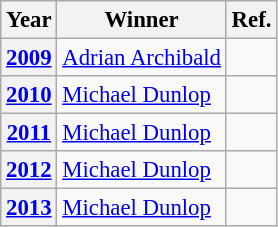<table class="wikitable" hide style="font-size: 95%">
<tr>
<th>Year</th>
<th>Winner</th>
<th>Ref.</th>
</tr>
<tr>
<th><a href='#'>2009</a></th>
<td><a href='#'>Adrian Archibald</a></td>
<td></td>
</tr>
<tr>
<th><a href='#'>2010</a></th>
<td><a href='#'>Michael Dunlop</a></td>
<td></td>
</tr>
<tr>
<th><a href='#'>2011</a></th>
<td><a href='#'>Michael Dunlop</a></td>
<td></td>
</tr>
<tr>
<th><a href='#'>2012</a></th>
<td><a href='#'>Michael Dunlop</a></td>
<td></td>
</tr>
<tr>
<th><a href='#'>2013</a></th>
<td><a href='#'>Michael Dunlop</a></td>
<td></td>
</tr>
</table>
